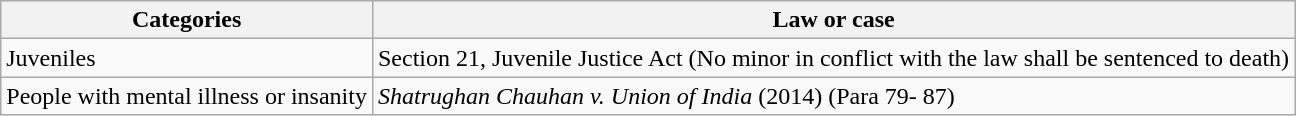<table class="wikitable">
<tr>
<th>Categories</th>
<th>Law or case</th>
</tr>
<tr>
<td>Juveniles</td>
<td>Section 21, Juvenile Justice Act (No minor in conflict with the law shall be sentenced to death)</td>
</tr>
<tr>
<td>People with mental illness or insanity</td>
<td><em>Shatrughan Chauhan v. Union of India</em> (2014) (Para 79- 87)</td>
</tr>
</table>
